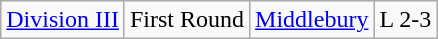<table class="wikitable">
<tr>
<td rowspan="1"><a href='#'>Division III</a></td>
<td>First Round</td>
<td><a href='#'>Middlebury</a></td>
<td>L 2-3</td>
</tr>
</table>
